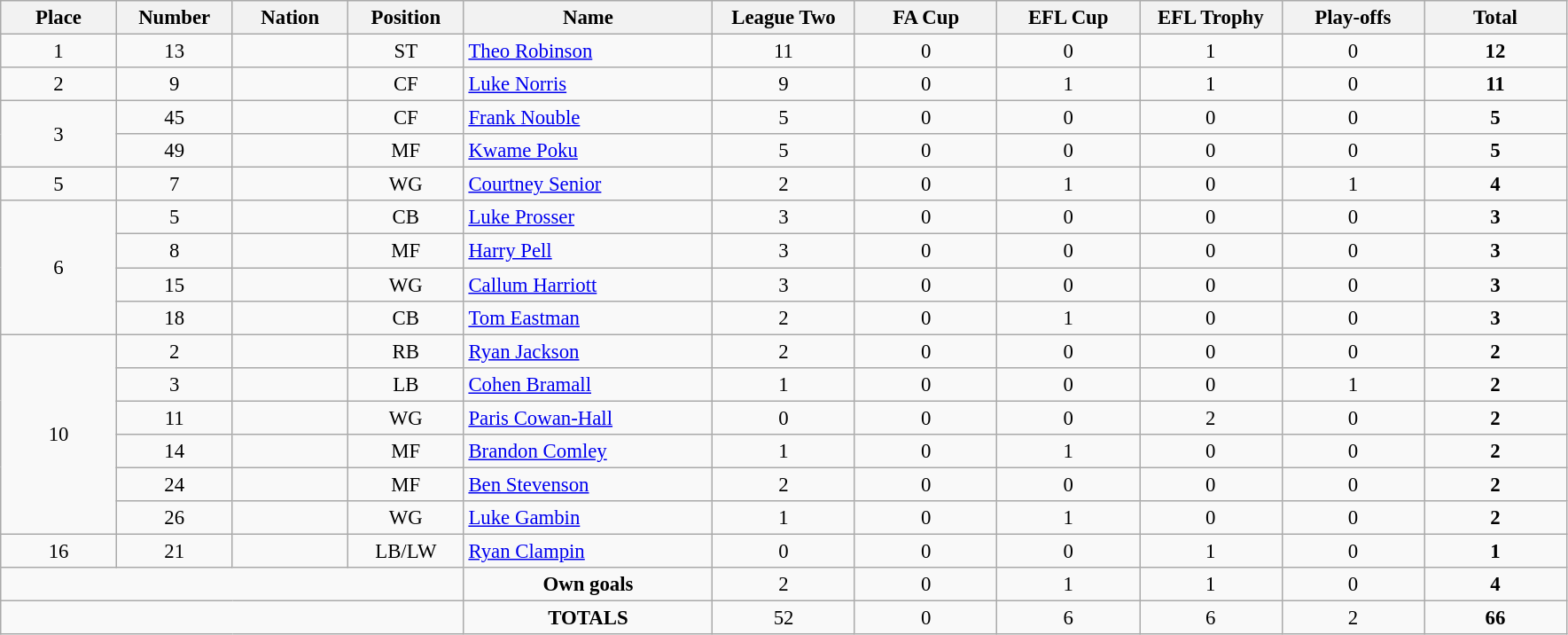<table class="wikitable" style="font-size: 95%; text-align: center;">
<tr>
<th width=80>Place</th>
<th width=80>Number</th>
<th width=80>Nation</th>
<th width=80>Position</th>
<th width=180>Name</th>
<th width=100>League Two</th>
<th width=100>FA Cup</th>
<th width=100>EFL Cup</th>
<th width=100>EFL Trophy</th>
<th width=100>Play-offs</th>
<th width=100>Total</th>
</tr>
<tr>
<td>1</td>
<td>13</td>
<td></td>
<td>ST</td>
<td align="left"><a href='#'>Theo Robinson</a></td>
<td>11</td>
<td>0</td>
<td>0</td>
<td>1</td>
<td>0</td>
<td><strong>12</strong></td>
</tr>
<tr>
<td>2</td>
<td>9</td>
<td></td>
<td>CF</td>
<td align="left"><a href='#'>Luke Norris</a></td>
<td>9</td>
<td>0</td>
<td>1</td>
<td>1</td>
<td>0</td>
<td><strong>11</strong></td>
</tr>
<tr>
<td rowspan=2>3</td>
<td>45</td>
<td></td>
<td>CF</td>
<td align="left"><a href='#'>Frank Nouble</a></td>
<td>5</td>
<td>0</td>
<td>0</td>
<td>0</td>
<td>0</td>
<td><strong>5</strong></td>
</tr>
<tr>
<td>49</td>
<td></td>
<td>MF</td>
<td align="left"><a href='#'>Kwame Poku</a></td>
<td>5</td>
<td>0</td>
<td>0</td>
<td>0</td>
<td>0</td>
<td><strong>5</strong></td>
</tr>
<tr>
<td>5</td>
<td>7</td>
<td></td>
<td>WG</td>
<td align="left"><a href='#'>Courtney Senior</a></td>
<td>2</td>
<td>0</td>
<td>1</td>
<td>0</td>
<td>1</td>
<td><strong>4</strong></td>
</tr>
<tr>
<td rowspan=4>6</td>
<td>5</td>
<td></td>
<td>CB</td>
<td align="left"><a href='#'>Luke Prosser</a></td>
<td>3</td>
<td>0</td>
<td>0</td>
<td>0</td>
<td>0</td>
<td><strong>3</strong></td>
</tr>
<tr>
<td>8</td>
<td></td>
<td>MF</td>
<td align="left"><a href='#'>Harry Pell</a></td>
<td>3</td>
<td>0</td>
<td>0</td>
<td>0</td>
<td>0</td>
<td><strong>3</strong></td>
</tr>
<tr>
<td>15</td>
<td></td>
<td>WG</td>
<td align="left"><a href='#'>Callum Harriott</a></td>
<td>3</td>
<td>0</td>
<td>0</td>
<td>0</td>
<td>0</td>
<td><strong>3</strong></td>
</tr>
<tr>
<td>18</td>
<td></td>
<td>CB</td>
<td align="left"><a href='#'>Tom Eastman</a></td>
<td>2</td>
<td>0</td>
<td>1</td>
<td>0</td>
<td>0</td>
<td><strong>3</strong></td>
</tr>
<tr>
<td rowspan=6>10</td>
<td>2</td>
<td></td>
<td>RB</td>
<td align="left"><a href='#'>Ryan Jackson</a></td>
<td>2</td>
<td>0</td>
<td>0</td>
<td>0</td>
<td>0</td>
<td><strong>2</strong></td>
</tr>
<tr>
<td>3</td>
<td></td>
<td>LB</td>
<td align="left"><a href='#'>Cohen Bramall</a></td>
<td>1</td>
<td>0</td>
<td>0</td>
<td>0</td>
<td>1</td>
<td><strong>2</strong></td>
</tr>
<tr>
<td>11</td>
<td></td>
<td>WG</td>
<td align="left"><a href='#'>Paris Cowan-Hall</a></td>
<td>0</td>
<td>0</td>
<td>0</td>
<td>2</td>
<td>0</td>
<td><strong>2</strong></td>
</tr>
<tr>
<td>14</td>
<td></td>
<td>MF</td>
<td align="left"><a href='#'>Brandon Comley</a></td>
<td>1</td>
<td>0</td>
<td>1</td>
<td>0</td>
<td>0</td>
<td><strong>2</strong></td>
</tr>
<tr>
<td>24</td>
<td></td>
<td>MF</td>
<td align="left"><a href='#'>Ben Stevenson</a></td>
<td>2</td>
<td>0</td>
<td>0</td>
<td>0</td>
<td>0</td>
<td><strong>2</strong></td>
</tr>
<tr>
<td>26</td>
<td></td>
<td>WG</td>
<td align="left"><a href='#'>Luke Gambin</a></td>
<td>1</td>
<td>0</td>
<td>1</td>
<td>0</td>
<td>0</td>
<td><strong>2</strong></td>
</tr>
<tr>
<td>16</td>
<td>21</td>
<td></td>
<td>LB/LW</td>
<td align="left"><a href='#'>Ryan Clampin</a></td>
<td>0</td>
<td>0</td>
<td>0</td>
<td>1</td>
<td>0</td>
<td><strong>1</strong></td>
</tr>
<tr>
<td colspan="4"></td>
<td><strong>Own goals</strong></td>
<td>2</td>
<td>0</td>
<td>1</td>
<td>1</td>
<td>0</td>
<td><strong>4</strong></td>
</tr>
<tr>
<td colspan="4"></td>
<td><strong>TOTALS</strong></td>
<td>52</td>
<td>0</td>
<td>6</td>
<td>6</td>
<td>2</td>
<td><strong>66</strong></td>
</tr>
</table>
